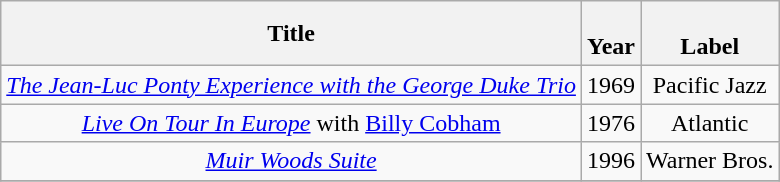<table class="wikitable plainrowheaders" style="text-align:center;" border="1">
<tr>
<th scope="col" rowspan="1">Title</th>
<th scope="col" rowspan="1"><br>Year</th>
<th scope="col" rowspan="1"><br>Label</th>
</tr>
<tr>
<td><em><a href='#'>The Jean-Luc Ponty Experience with the George Duke Trio</a></em></td>
<td>1969</td>
<td>Pacific Jazz</td>
</tr>
<tr>
<td><em><a href='#'>Live On Tour In Europe</a></em> with <a href='#'>Billy Cobham</a></td>
<td>1976</td>
<td>Atlantic</td>
</tr>
<tr>
<td><em><a href='#'>Muir Woods Suite</a></em></td>
<td>1996</td>
<td>Warner Bros.</td>
</tr>
<tr>
</tr>
</table>
